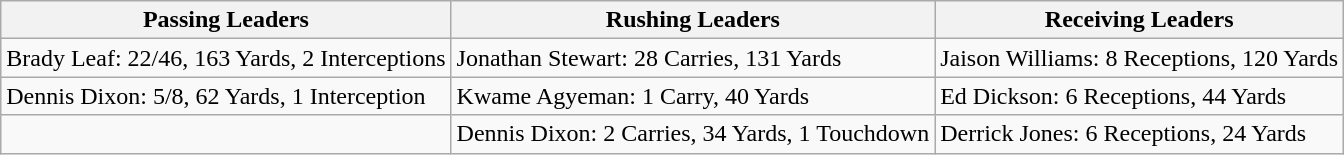<table class="wikitable">
<tr>
<th>Passing Leaders</th>
<th>Rushing Leaders</th>
<th>Receiving Leaders</th>
</tr>
<tr>
<td>Brady Leaf: 22/46, 163 Yards, 2 Interceptions</td>
<td>Jonathan Stewart: 28 Carries, 131 Yards</td>
<td>Jaison Williams: 8 Receptions, 120 Yards</td>
</tr>
<tr>
<td>Dennis Dixon: 5/8, 62 Yards, 1 Interception</td>
<td>Kwame Agyeman: 1 Carry, 40 Yards</td>
<td>Ed Dickson: 6 Receptions, 44 Yards</td>
</tr>
<tr>
<td></td>
<td>Dennis Dixon: 2 Carries, 34 Yards, 1 Touchdown</td>
<td>Derrick Jones: 6 Receptions, 24 Yards</td>
</tr>
</table>
